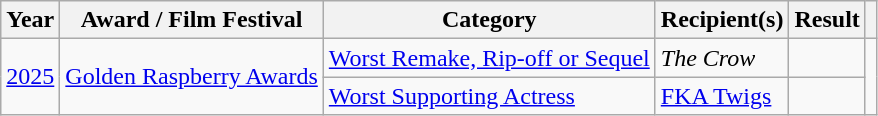<table class="wikitable sortable plainrowheaders">
<tr>
<th scope="col">Year</th>
<th scope="col">Award / Film Festival</th>
<th scope="col">Category</th>
<th scope="col">Recipient(s)</th>
<th scope="col">Result</th>
<th class="unsortable" scope="col"></th>
</tr>
<tr>
<td align="center" rowspan="2"><a href='#'>2025</a></td>
<td rowspan="2"><a href='#'>Golden Raspberry Awards</a></td>
<td><a href='#'>Worst Remake, Rip-off or Sequel</a></td>
<td><em>The Crow</em></td>
<td></td>
<td align="center" rowspan="2"></td>
</tr>
<tr>
<td><a href='#'>Worst Supporting Actress</a></td>
<td><a href='#'>FKA Twigs</a></td>
<td></td>
</tr>
</table>
